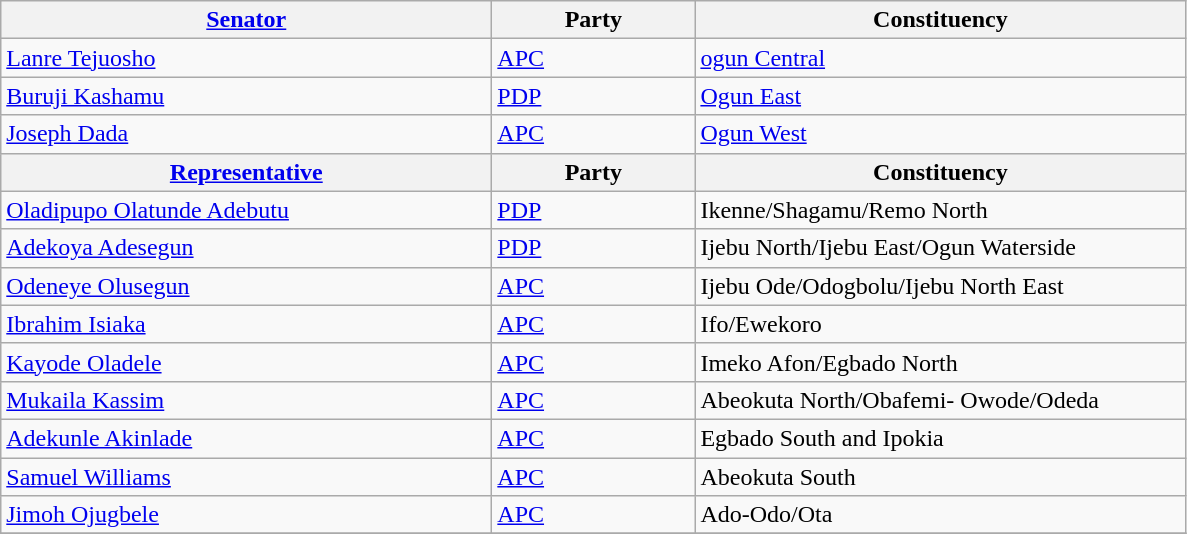<table class="wikitable">
<tr>
<th style="width:20em"><a href='#'>Senator</a></th>
<th style="width:8em">Party</th>
<th style="width:20em">Constituency</th>
</tr>
<tr>
<td><a href='#'>Lanre Tejuosho</a></td>
<td><a href='#'>APC</a></td>
<td><a href='#'>ogun Central</a></td>
</tr>
<tr>
<td><a href='#'>Buruji Kashamu</a></td>
<td><a href='#'>PDP</a></td>
<td><a href='#'>Ogun East</a></td>
</tr>
<tr>
<td><a href='#'>Joseph Dada</a></td>
<td><a href='#'>APC</a></td>
<td><a href='#'>Ogun West</a></td>
</tr>
<tr>
<th><a href='#'>Representative</a></th>
<th>Party</th>
<th>Constituency</th>
</tr>
<tr>
<td><a href='#'>Oladipupo Olatunde Adebutu</a></td>
<td><a href='#'>PDP</a></td>
<td>Ikenne/Shagamu/Remo North</td>
</tr>
<tr>
<td><a href='#'>Adekoya Adesegun</a></td>
<td><a href='#'>PDP</a></td>
<td>Ijebu North/Ijebu East/Ogun Waterside</td>
</tr>
<tr>
<td><a href='#'>Odeneye Olusegun</a></td>
<td><a href='#'>APC</a></td>
<td>Ijebu Ode/Odogbolu/Ijebu North East</td>
</tr>
<tr>
<td><a href='#'>Ibrahim Isiaka</a></td>
<td><a href='#'>APC</a></td>
<td>Ifo/Ewekoro</td>
</tr>
<tr>
<td><a href='#'>Kayode Oladele</a></td>
<td><a href='#'>APC</a></td>
<td>Imeko Afon/Egbado North</td>
</tr>
<tr>
<td><a href='#'>Mukaila Kassim</a></td>
<td><a href='#'>APC</a></td>
<td>Abeokuta North/Obafemi- Owode/Odeda</td>
</tr>
<tr>
<td><a href='#'>Adekunle Akinlade</a></td>
<td><a href='#'>APC</a></td>
<td>Egbado South and Ipokia</td>
</tr>
<tr>
<td><a href='#'>Samuel Williams</a></td>
<td><a href='#'>APC</a></td>
<td>Abeokuta South</td>
</tr>
<tr>
<td><a href='#'>Jimoh Ojugbele</a></td>
<td><a href='#'>APC</a></td>
<td>Ado-Odo/Ota</td>
</tr>
<tr>
</tr>
</table>
